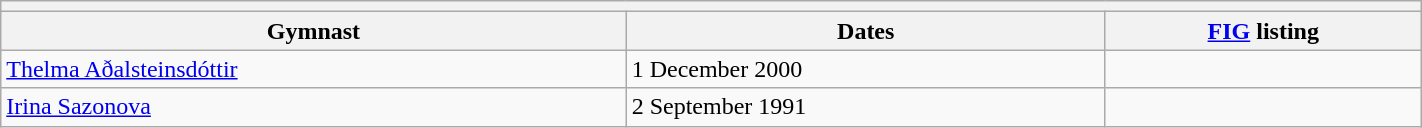<table class="wikitable mw-collapsible mw-collapsed" width="75%">
<tr>
<th colspan="3"></th>
</tr>
<tr>
<th>Gymnast</th>
<th>Dates</th>
<th><a href='#'>FIG</a> listing</th>
</tr>
<tr>
<td><a href='#'>Thelma Aðalsteinsdóttir</a></td>
<td>1 December 2000</td>
<td></td>
</tr>
<tr>
<td><a href='#'>Irina Sazonova</a></td>
<td>2 September 1991</td>
<td></td>
</tr>
</table>
